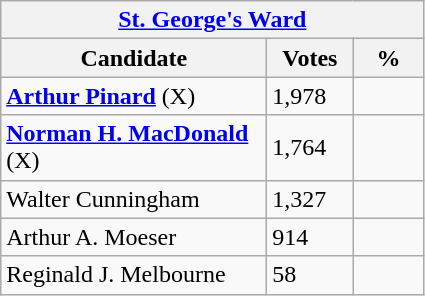<table class="wikitable">
<tr>
<th colspan="3"><a href='#'>St. George's Ward</a></th>
</tr>
<tr>
<th style="width: 170px">Candidate</th>
<th style="width: 50px">Votes</th>
<th style="width: 40px">%</th>
</tr>
<tr>
<td><strong><a href='#'>Arthur Pinard</a></strong> (X)</td>
<td>1,978</td>
<td></td>
</tr>
<tr>
<td><strong><a href='#'>Norman H. MacDonald</a></strong> (X)</td>
<td>1,764</td>
<td></td>
</tr>
<tr>
<td>Walter Cunningham</td>
<td>1,327</td>
<td></td>
</tr>
<tr>
<td>Arthur A. Moeser</td>
<td>914</td>
<td></td>
</tr>
<tr>
<td>Reginald J. Melbourne</td>
<td>58</td>
<td></td>
</tr>
</table>
